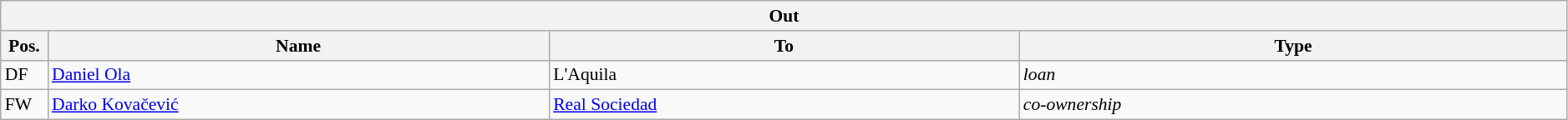<table class="wikitable" style="font-size:90%;width:99%;">
<tr>
<th colspan="4">Out</th>
</tr>
<tr>
<th width=3%>Pos.</th>
<th width=32%>Name</th>
<th width=30%>To</th>
<th width=35%>Type</th>
</tr>
<tr>
<td>DF</td>
<td><a href='#'>Daniel Ola</a></td>
<td>L'Aquila</td>
<td><em>loan</em></td>
</tr>
<tr>
<td>FW</td>
<td><a href='#'>Darko Kovačević</a></td>
<td><a href='#'>Real Sociedad</a></td>
<td><em>co-ownership</em></td>
</tr>
</table>
